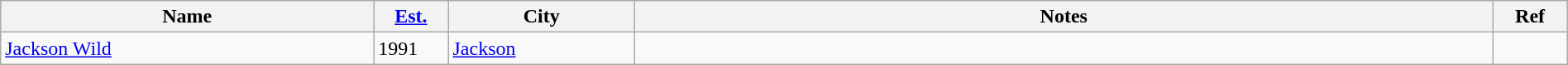<table class="wikitable sortable" width=100%>
<tr>
<th style="width:20%;">Name</th>
<th style="width:4%;"><a href='#'>Est.</a></th>
<th style="width:10%;">City</th>
<th style="width:46%;">Notes</th>
<th style="width:4%;">Ref</th>
</tr>
<tr>
<td><a href='#'>Jackson Wild</a></td>
<td>1991</td>
<td><a href='#'>Jackson</a></td>
<td></td>
<td></td>
</tr>
</table>
